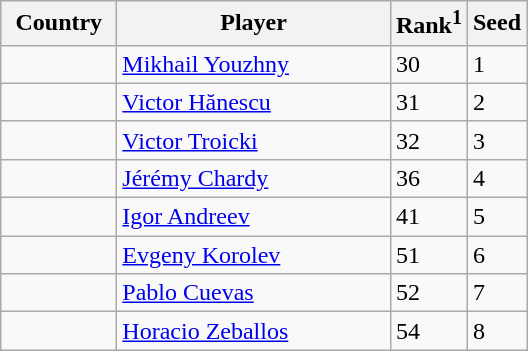<table class="sortable wikitable">
<tr>
<th width="70">Country</th>
<th width="175">Player</th>
<th>Rank<sup>1</sup></th>
<th>Seed</th>
</tr>
<tr>
<td></td>
<td><a href='#'>Mikhail Youzhny</a></td>
<td>30</td>
<td>1</td>
</tr>
<tr>
<td></td>
<td><a href='#'>Victor Hănescu</a></td>
<td>31</td>
<td>2</td>
</tr>
<tr>
<td></td>
<td><a href='#'>Victor Troicki</a></td>
<td>32</td>
<td>3</td>
</tr>
<tr>
<td></td>
<td><a href='#'>Jérémy Chardy</a></td>
<td>36</td>
<td>4</td>
</tr>
<tr>
<td></td>
<td><a href='#'>Igor Andreev</a></td>
<td>41</td>
<td>5</td>
</tr>
<tr>
<td></td>
<td><a href='#'>Evgeny Korolev</a></td>
<td>51</td>
<td>6</td>
</tr>
<tr>
<td></td>
<td><a href='#'>Pablo Cuevas</a></td>
<td>52</td>
<td>7</td>
</tr>
<tr>
<td></td>
<td><a href='#'>Horacio Zeballos</a></td>
<td>54</td>
<td>8</td>
</tr>
</table>
